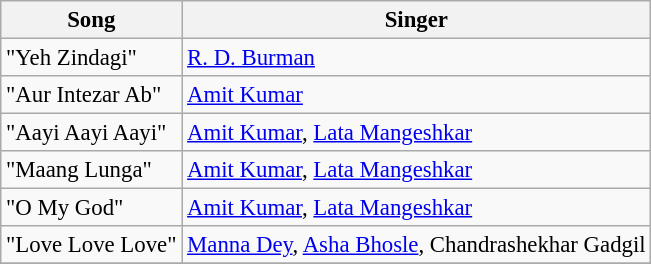<table class="wikitable" style="font-size:95%;">
<tr>
<th>Song</th>
<th>Singer</th>
</tr>
<tr>
<td>"Yeh Zindagi"</td>
<td><a href='#'>R. D. Burman</a></td>
</tr>
<tr>
<td>"Aur Intezar Ab"</td>
<td><a href='#'>Amit Kumar</a></td>
</tr>
<tr>
<td>"Aayi Aayi Aayi"</td>
<td><a href='#'>Amit Kumar</a>, <a href='#'>Lata Mangeshkar</a></td>
</tr>
<tr>
<td>"Maang Lunga"</td>
<td><a href='#'>Amit Kumar</a>, <a href='#'>Lata Mangeshkar</a></td>
</tr>
<tr>
<td>"O My God"</td>
<td><a href='#'>Amit Kumar</a>, <a href='#'>Lata Mangeshkar</a></td>
</tr>
<tr>
<td>"Love Love Love"</td>
<td><a href='#'>Manna Dey</a>, <a href='#'>Asha Bhosle</a>, Chandrashekhar Gadgil</td>
</tr>
<tr>
</tr>
</table>
